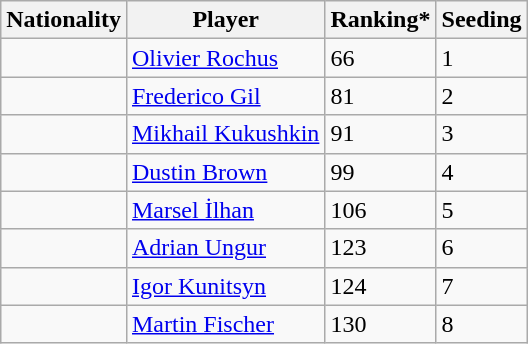<table class="wikitable" border="1">
<tr>
<th>Nationality</th>
<th>Player</th>
<th>Ranking*</th>
<th>Seeding</th>
</tr>
<tr>
<td></td>
<td><a href='#'>Olivier Rochus</a></td>
<td>66</td>
<td>1</td>
</tr>
<tr>
<td></td>
<td><a href='#'>Frederico Gil</a></td>
<td>81</td>
<td>2</td>
</tr>
<tr>
<td></td>
<td><a href='#'>Mikhail Kukushkin</a></td>
<td>91</td>
<td>3</td>
</tr>
<tr>
<td></td>
<td><a href='#'>Dustin Brown</a></td>
<td>99</td>
<td>4</td>
</tr>
<tr>
<td></td>
<td><a href='#'>Marsel İlhan</a></td>
<td>106</td>
<td>5</td>
</tr>
<tr>
<td></td>
<td><a href='#'>Adrian Ungur</a></td>
<td>123</td>
<td>6</td>
</tr>
<tr>
<td></td>
<td><a href='#'>Igor Kunitsyn</a></td>
<td>124</td>
<td>7</td>
</tr>
<tr>
<td></td>
<td><a href='#'>Martin Fischer</a></td>
<td>130</td>
<td>8</td>
</tr>
</table>
